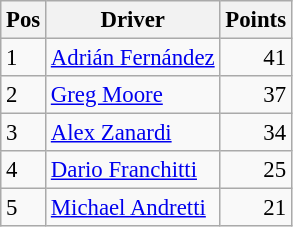<table class="wikitable" style="font-size: 95%;">
<tr>
<th>Pos</th>
<th>Driver</th>
<th>Points</th>
</tr>
<tr>
<td>1</td>
<td> <a href='#'>Adrián Fernández</a></td>
<td align="right">41</td>
</tr>
<tr>
<td>2</td>
<td> <a href='#'>Greg Moore</a></td>
<td align="right">37</td>
</tr>
<tr>
<td>3</td>
<td> <a href='#'>Alex Zanardi</a></td>
<td align="right">34</td>
</tr>
<tr>
<td>4</td>
<td> <a href='#'>Dario Franchitti</a></td>
<td align="right">25</td>
</tr>
<tr>
<td>5</td>
<td> <a href='#'>Michael Andretti</a></td>
<td align="right">21</td>
</tr>
</table>
